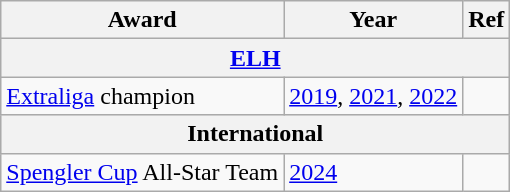<table class="wikitable">
<tr>
<th>Award</th>
<th>Year</th>
<th>Ref</th>
</tr>
<tr>
<th colspan="3"><a href='#'>ELH</a></th>
</tr>
<tr>
<td><a href='#'>Extraliga</a> champion</td>
<td><a href='#'>2019</a>, <a href='#'>2021</a>, <a href='#'>2022</a></td>
<td></td>
</tr>
<tr ALIGN="center" bgcolor="#e0e0e0">
<th colspan="3">International</th>
</tr>
<tr>
<td><a href='#'>Spengler Cup</a> All-Star Team</td>
<td><a href='#'>2024</a></td>
<td></td>
</tr>
</table>
